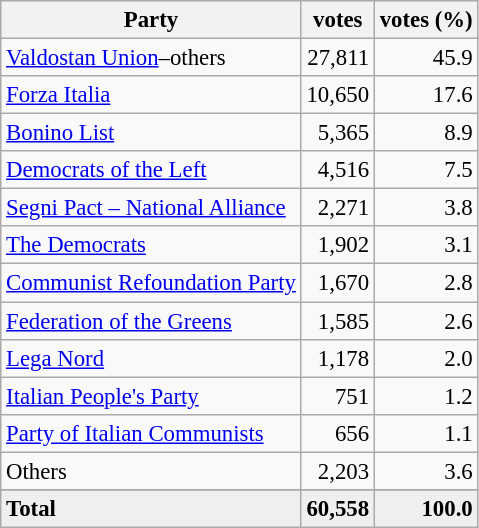<table class="wikitable" style="font-size:95%">
<tr bgcolor="EFEFEF">
<th>Party</th>
<th>votes</th>
<th>votes (%)</th>
</tr>
<tr>
<td><a href='#'>Valdostan Union</a>–others</td>
<td align=right>27,811</td>
<td align=right>45.9</td>
</tr>
<tr>
<td><a href='#'>Forza Italia</a></td>
<td align=right>10,650</td>
<td align=right>17.6</td>
</tr>
<tr>
<td><a href='#'>Bonino List</a></td>
<td align=right>5,365</td>
<td align=right>8.9</td>
</tr>
<tr>
<td><a href='#'>Democrats of the Left</a></td>
<td align=right>4,516</td>
<td align=right>7.5</td>
</tr>
<tr>
<td><a href='#'>Segni Pact – National Alliance</a></td>
<td align=right>2,271</td>
<td align=right>3.8</td>
</tr>
<tr>
<td><a href='#'>The Democrats</a></td>
<td align=right>1,902</td>
<td align=right>3.1</td>
</tr>
<tr>
<td><a href='#'>Communist Refoundation Party</a></td>
<td align=right>1,670</td>
<td align=right>2.8</td>
</tr>
<tr>
<td><a href='#'>Federation of the Greens</a></td>
<td align=right>1,585</td>
<td align=right>2.6</td>
</tr>
<tr>
<td><a href='#'>Lega Nord</a></td>
<td align=right>1,178</td>
<td align=right>2.0</td>
</tr>
<tr>
<td><a href='#'>Italian People's Party</a></td>
<td align=right>751</td>
<td align=right>1.2</td>
</tr>
<tr>
<td><a href='#'>Party of Italian Communists</a></td>
<td align=right>656</td>
<td align=right>1.1</td>
</tr>
<tr>
<td>Others</td>
<td align=right>2,203</td>
<td align=right>3.6</td>
</tr>
<tr>
</tr>
<tr bgcolor="EFEFEF">
<td><strong>Total</strong></td>
<td align=right><strong>60,558</strong></td>
<td align=right><strong>100.0</strong></td>
</tr>
</table>
